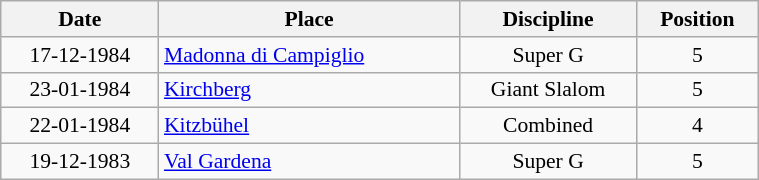<table class="wikitable" width=40% style="font-size:90%; text-align:center;">
<tr>
<th>Date</th>
<th>Place</th>
<th>Discipline</th>
<th>Position</th>
</tr>
<tr>
<td>17-12-1984</td>
<td align=left> <a href='#'>Madonna di Campiglio</a></td>
<td>Super G</td>
<td>5</td>
</tr>
<tr>
<td>23-01-1984</td>
<td align=left> <a href='#'>Kirchberg</a></td>
<td>Giant Slalom</td>
<td>5</td>
</tr>
<tr>
<td>22-01-1984</td>
<td align=left> <a href='#'>Kitzbühel</a></td>
<td>Combined</td>
<td>4</td>
</tr>
<tr>
<td>19-12-1983</td>
<td align=left> <a href='#'>Val Gardena</a></td>
<td>Super G</td>
<td>5</td>
</tr>
</table>
